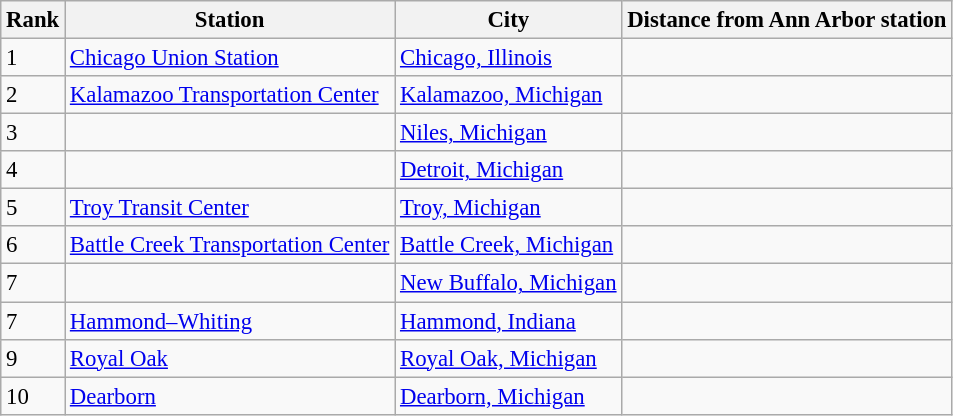<table class="wikitable sortable" style="font-size: 95%">
<tr>
<th>Rank</th>
<th>Station</th>
<th>City</th>
<th>Distance from Ann Arbor station</th>
</tr>
<tr>
<td>1</td>
<td><a href='#'>Chicago Union Station</a></td>
<td><a href='#'>Chicago, Illinois</a></td>
<td></td>
</tr>
<tr>
<td>2</td>
<td><a href='#'>Kalamazoo Transportation Center</a></td>
<td><a href='#'>Kalamazoo, Michigan</a></td>
<td></td>
</tr>
<tr>
<td>3</td>
<td></td>
<td><a href='#'>Niles, Michigan</a></td>
<td></td>
</tr>
<tr>
<td>4</td>
<td></td>
<td><a href='#'>Detroit, Michigan</a></td>
<td></td>
</tr>
<tr>
<td>5</td>
<td><a href='#'>Troy Transit Center</a></td>
<td><a href='#'>Troy, Michigan</a></td>
<td></td>
</tr>
<tr>
<td>6</td>
<td><a href='#'>Battle Creek Transportation Center</a></td>
<td><a href='#'>Battle Creek, Michigan</a></td>
<td></td>
</tr>
<tr>
<td>7</td>
<td></td>
<td><a href='#'>New Buffalo, Michigan</a></td>
<td></td>
</tr>
<tr>
<td>7</td>
<td><a href='#'>Hammond–Whiting</a></td>
<td><a href='#'>Hammond, Indiana</a></td>
<td></td>
</tr>
<tr>
<td>9</td>
<td><a href='#'>Royal Oak</a></td>
<td><a href='#'>Royal Oak, Michigan</a></td>
<td></td>
</tr>
<tr>
<td>10</td>
<td><a href='#'>Dearborn</a></td>
<td><a href='#'>Dearborn, Michigan</a></td>
<td></td>
</tr>
</table>
